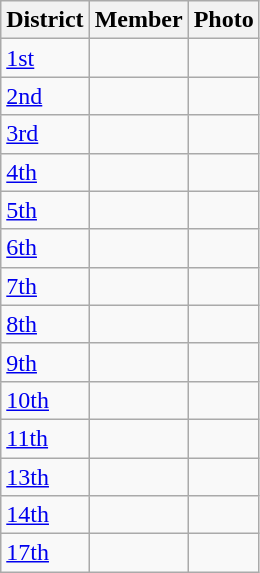<table class="wikitable sortable">
<tr>
<th>District</th>
<th>Member</th>
<th>Photo</th>
</tr>
<tr>
<td><a href='#'>1st</a></td>
<td></td>
<td></td>
</tr>
<tr>
<td><a href='#'>2nd</a></td>
<td></td>
<td></td>
</tr>
<tr>
<td><a href='#'>3rd</a></td>
<td></td>
<td></td>
</tr>
<tr>
<td><a href='#'>4th</a></td>
<td></td>
<td></td>
</tr>
<tr>
<td><a href='#'>5th</a></td>
<td></td>
<td></td>
</tr>
<tr>
<td><a href='#'>6th</a></td>
<td></td>
<td></td>
</tr>
<tr>
<td><a href='#'>7th</a></td>
<td></td>
<td></td>
</tr>
<tr>
<td><a href='#'>8th</a></td>
<td></td>
<td></td>
</tr>
<tr>
<td><a href='#'>9th</a></td>
<td></td>
<td></td>
</tr>
<tr>
<td><a href='#'>10th</a></td>
<td></td>
<td></td>
</tr>
<tr>
<td><a href='#'>11th</a></td>
<td></td>
<td></td>
</tr>
<tr>
<td><a href='#'>13th</a></td>
<td></td>
<td></td>
</tr>
<tr>
<td><a href='#'>14th</a></td>
<td></td>
<td></td>
</tr>
<tr>
<td><a href='#'>17th</a></td>
<td></td>
<td></td>
</tr>
</table>
